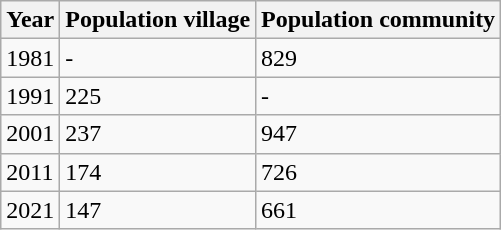<table class=wikitable>
<tr>
<th>Year</th>
<th>Population village</th>
<th>Population community</th>
</tr>
<tr>
<td>1981</td>
<td>-</td>
<td>829</td>
</tr>
<tr>
<td>1991</td>
<td>225</td>
<td>-</td>
</tr>
<tr>
<td>2001</td>
<td>237</td>
<td>947</td>
</tr>
<tr>
<td>2011</td>
<td>174</td>
<td>726</td>
</tr>
<tr>
<td>2021</td>
<td>147</td>
<td>661</td>
</tr>
</table>
